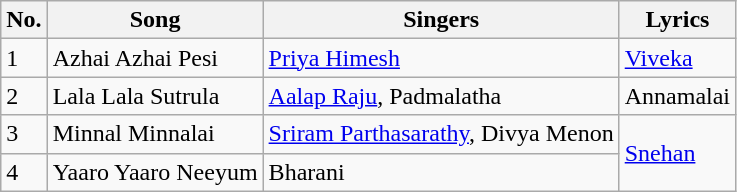<table class="wikitable">
<tr>
<th>No.</th>
<th>Song</th>
<th>Singers</th>
<th>Lyrics</th>
</tr>
<tr>
<td>1</td>
<td>Azhai Azhai Pesi</td>
<td><a href='#'>Priya Himesh</a></td>
<td><a href='#'>Viveka</a></td>
</tr>
<tr>
<td>2</td>
<td>Lala Lala Sutrula</td>
<td><a href='#'>Aalap Raju</a>, Padmalatha</td>
<td>Annamalai</td>
</tr>
<tr>
<td>3</td>
<td>Minnal Minnalai</td>
<td><a href='#'>Sriram Parthasarathy</a>, Divya Menon</td>
<td rowspan=2><a href='#'>Snehan</a></td>
</tr>
<tr>
<td>4</td>
<td>Yaaro Yaaro Neeyum</td>
<td>Bharani</td>
</tr>
</table>
